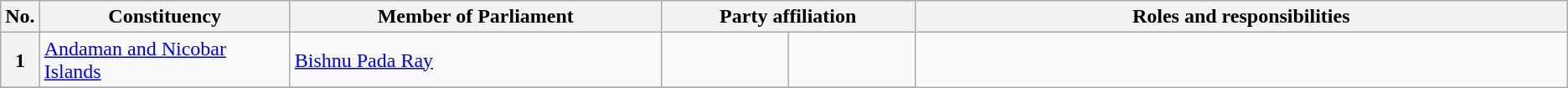<table class="wikitable">
<tr style="text-align:center;">
<th>No.</th>
<th style="width:12em">Constituency</th>
<th style="width:18em">Member of Parliament</th>
<th colspan="2" style="width:18em">Party affiliation</th>
<th style="width:32em">Roles and responsibilities</th>
</tr>
<tr>
<th>1</th>
<td><a href='#'>Andaman and Nicobar Islands</a></td>
<td><a href='#'>Bishnu Pada Ray</a></td>
<td></td>
<td></td>
</tr>
<tr>
</tr>
</table>
